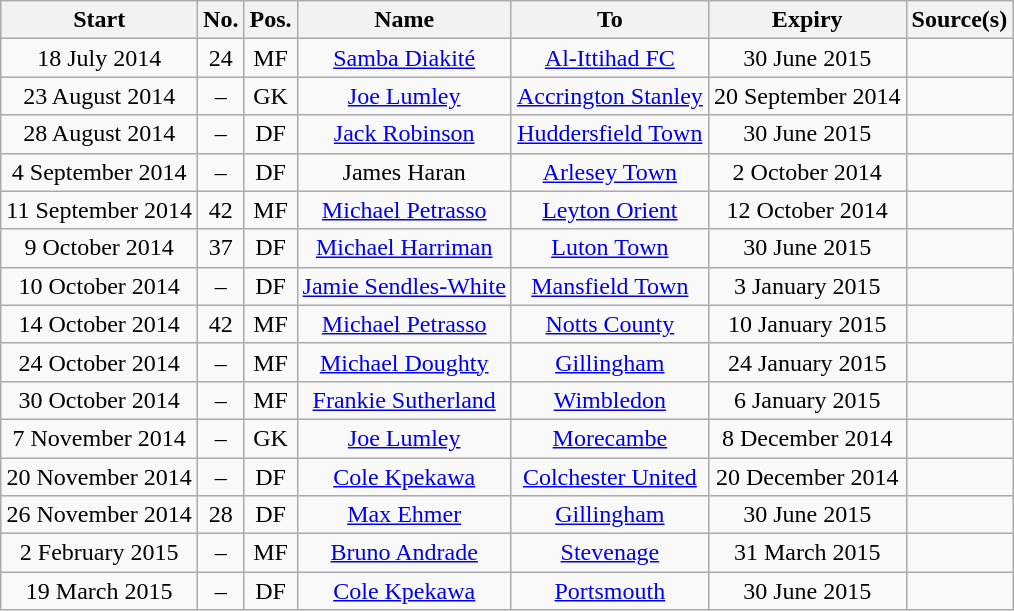<table class="wikitable" style="text-align:center">
<tr>
<th>Start</th>
<th>No.</th>
<th>Pos.</th>
<th>Name</th>
<th>To</th>
<th>Expiry</th>
<th>Source(s)</th>
</tr>
<tr>
<td>18 July 2014</td>
<td>24</td>
<td>MF</td>
<td> <a href='#'>Samba Diakité</a></td>
<td> <a href='#'>Al-Ittihad FC</a></td>
<td>30 June 2015</td>
<td></td>
</tr>
<tr>
<td>23 August 2014</td>
<td>–</td>
<td>GK</td>
<td> <a href='#'>Joe Lumley</a></td>
<td> <a href='#'>Accrington Stanley</a></td>
<td>20 September 2014</td>
<td></td>
</tr>
<tr>
<td>28 August 2014</td>
<td>–</td>
<td>DF</td>
<td> <a href='#'>Jack Robinson</a></td>
<td> <a href='#'>Huddersfield Town</a></td>
<td>30 June 2015</td>
<td></td>
</tr>
<tr>
<td>4 September 2014</td>
<td>–</td>
<td>DF</td>
<td> James Haran</td>
<td> <a href='#'>Arlesey Town</a></td>
<td>2 October 2014</td>
<td></td>
</tr>
<tr>
<td>11 September 2014</td>
<td>42</td>
<td>MF</td>
<td> <a href='#'>Michael Petrasso</a></td>
<td> <a href='#'>Leyton Orient</a></td>
<td>12 October 2014</td>
<td></td>
</tr>
<tr>
<td>9 October 2014</td>
<td>37</td>
<td>DF</td>
<td> <a href='#'>Michael Harriman</a></td>
<td> <a href='#'>Luton Town</a></td>
<td>30 June 2015</td>
<td></td>
</tr>
<tr>
<td>10 October 2014</td>
<td>–</td>
<td>DF</td>
<td> <a href='#'>Jamie Sendles-White</a></td>
<td> <a href='#'>Mansfield Town</a></td>
<td>3 January 2015</td>
<td></td>
</tr>
<tr>
<td>14 October 2014</td>
<td>42</td>
<td>MF</td>
<td> <a href='#'>Michael Petrasso</a></td>
<td> <a href='#'>Notts County</a></td>
<td>10 January 2015</td>
<td></td>
</tr>
<tr>
<td>24 October 2014</td>
<td>–</td>
<td>MF</td>
<td> <a href='#'>Michael Doughty</a></td>
<td> <a href='#'>Gillingham</a></td>
<td>24 January 2015</td>
<td></td>
</tr>
<tr>
<td>30 October 2014</td>
<td>–</td>
<td>MF</td>
<td> <a href='#'>Frankie Sutherland</a></td>
<td> <a href='#'>Wimbledon</a></td>
<td>6 January 2015</td>
<td></td>
</tr>
<tr>
<td>7 November 2014</td>
<td>–</td>
<td>GK</td>
<td> <a href='#'>Joe Lumley</a></td>
<td> <a href='#'>Morecambe</a></td>
<td>8 December 2014</td>
<td></td>
</tr>
<tr>
<td>20 November 2014</td>
<td>–</td>
<td>DF</td>
<td> <a href='#'>Cole Kpekawa</a></td>
<td> <a href='#'>Colchester United</a></td>
<td>20 December 2014</td>
<td></td>
</tr>
<tr>
<td>26 November 2014</td>
<td>28</td>
<td>DF</td>
<td> <a href='#'>Max Ehmer</a></td>
<td> <a href='#'>Gillingham</a></td>
<td>30 June 2015</td>
<td></td>
</tr>
<tr>
<td>2 February 2015</td>
<td>–</td>
<td>MF</td>
<td> <a href='#'>Bruno Andrade</a></td>
<td> <a href='#'>Stevenage</a></td>
<td>31 March 2015</td>
<td></td>
</tr>
<tr>
<td>19 March 2015</td>
<td>–</td>
<td>DF</td>
<td> <a href='#'>Cole Kpekawa</a></td>
<td> <a href='#'>Portsmouth</a></td>
<td>30 June 2015</td>
<td></td>
</tr>
</table>
